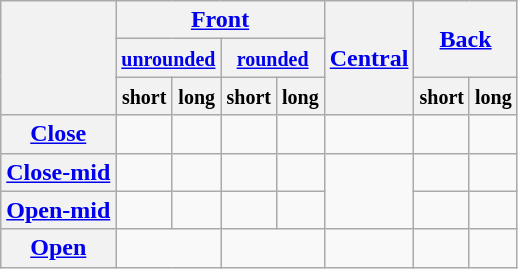<table class="wikitable" style="text-align:center">
<tr>
<th rowspan="3"></th>
<th colspan="4"><a href='#'>Front</a></th>
<th rowspan="3"><a href='#'>Central</a></th>
<th colspan="2" rowspan="2"><a href='#'>Back</a></th>
</tr>
<tr class="small">
<th colspan="2"><a href='#'><small>unrounded</small></a></th>
<th colspan="2"><a href='#'><small>rounded</small></a></th>
</tr>
<tr>
<th><small>short</small></th>
<th><small>long</small></th>
<th><small>short</small></th>
<th><small>long</small></th>
<th><small>short</small></th>
<th><small>long</small></th>
</tr>
<tr>
<th><a href='#'>Close</a></th>
<td></td>
<td></td>
<td></td>
<td></td>
<td></td>
<td></td>
<td></td>
</tr>
<tr>
<th><a href='#'>Close-mid</a></th>
<td></td>
<td></td>
<td></td>
<td></td>
<td rowspan="2"></td>
<td></td>
<td></td>
</tr>
<tr>
<th><a href='#'>Open-mid</a></th>
<td></td>
<td></td>
<td></td>
<td></td>
<td></td>
<td></td>
</tr>
<tr>
<th><a href='#'>Open</a></th>
<td colspan="2"></td>
<td colspan="2"></td>
<td></td>
<td></td>
<td></td>
</tr>
</table>
